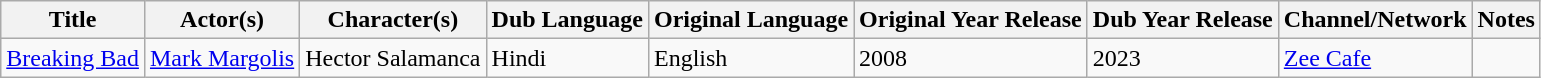<table class="wikitable sortable">
<tr>
<th scope="col">Title</th>
<th scope="col">Actor(s)</th>
<th scope="col">Character(s)</th>
<th scope="col">Dub Language</th>
<th scope="col">Original Language</th>
<th scope="col">Original Year Release</th>
<th scope="col">Dub Year Release</th>
<th scope="col">Channel/Network</th>
<th scope="col">Notes</th>
</tr>
<tr>
<td><a href='#'>Breaking Bad</a></td>
<td><a href='#'>Mark Margolis</a></td>
<td>Hector Salamanca</td>
<td>Hindi</td>
<td>English</td>
<td>2008</td>
<td>2023</td>
<td><a href='#'>Zee Cafe</a></td>
<td></td>
</tr>
</table>
